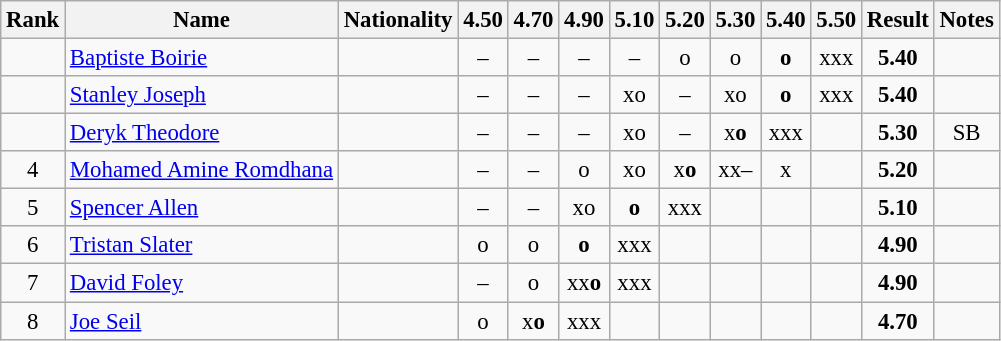<table class="wikitable sortable" style="text-align:center;font-size:95%">
<tr>
<th>Rank</th>
<th>Name</th>
<th>Nationality</th>
<th>4.50</th>
<th>4.70</th>
<th>4.90</th>
<th>5.10</th>
<th>5.20</th>
<th>5.30</th>
<th>5.40</th>
<th>5.50</th>
<th>Result</th>
<th>Notes</th>
</tr>
<tr>
<td></td>
<td align=left><a href='#'>Baptiste Boirie</a></td>
<td align=left></td>
<td>–</td>
<td>–</td>
<td>–</td>
<td>–</td>
<td>o</td>
<td>o</td>
<td><strong>o</strong></td>
<td>xxx</td>
<td><strong>5.40</strong></td>
<td></td>
</tr>
<tr>
<td></td>
<td align=left><a href='#'>Stanley Joseph</a></td>
<td align=left></td>
<td>–</td>
<td>–</td>
<td>–</td>
<td>xo</td>
<td>–</td>
<td>xo</td>
<td><strong>o</strong></td>
<td>xxx</td>
<td><strong>5.40</strong></td>
<td></td>
</tr>
<tr>
<td></td>
<td align=left><a href='#'>Deryk Theodore</a></td>
<td align=left></td>
<td>–</td>
<td>–</td>
<td>–</td>
<td>xo</td>
<td>–</td>
<td>x<strong>o</strong></td>
<td>xxx</td>
<td></td>
<td><strong>5.30</strong></td>
<td>SB</td>
</tr>
<tr>
<td>4</td>
<td align=left><a href='#'>Mohamed Amine Romdhana</a></td>
<td align=left></td>
<td>–</td>
<td>–</td>
<td>o</td>
<td>xo</td>
<td>x<strong>o</strong></td>
<td>xx–</td>
<td>x</td>
<td></td>
<td><strong>5.20</strong></td>
<td></td>
</tr>
<tr>
<td>5</td>
<td align=left><a href='#'>Spencer Allen</a></td>
<td align=left></td>
<td>–</td>
<td>–</td>
<td>xo</td>
<td><strong>o</strong></td>
<td>xxx</td>
<td></td>
<td></td>
<td></td>
<td><strong>5.10</strong></td>
<td></td>
</tr>
<tr>
<td>6</td>
<td align=left><a href='#'>Tristan Slater</a></td>
<td align=left></td>
<td>o</td>
<td>o</td>
<td><strong>o</strong></td>
<td>xxx</td>
<td></td>
<td></td>
<td></td>
<td></td>
<td><strong>4.90</strong></td>
<td></td>
</tr>
<tr>
<td>7</td>
<td align=left><a href='#'>David Foley</a></td>
<td align=left></td>
<td>–</td>
<td>o</td>
<td>xx<strong>o</strong></td>
<td>xxx</td>
<td></td>
<td></td>
<td></td>
<td></td>
<td><strong>4.90</strong></td>
<td></td>
</tr>
<tr>
<td>8</td>
<td align=left><a href='#'>Joe Seil</a></td>
<td align=left></td>
<td>o</td>
<td>x<strong>o</strong></td>
<td>xxx</td>
<td></td>
<td></td>
<td></td>
<td></td>
<td></td>
<td><strong>4.70</strong></td>
<td></td>
</tr>
</table>
